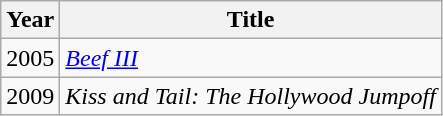<table class="wikitable sortable">
<tr>
<th>Year</th>
<th>Title</th>
</tr>
<tr>
<td>2005</td>
<td><em><a href='#'>Beef III</a></em></td>
</tr>
<tr>
<td>2009</td>
<td><em>Kiss and Tail: The Hollywood Jumpoff</em></td>
</tr>
</table>
